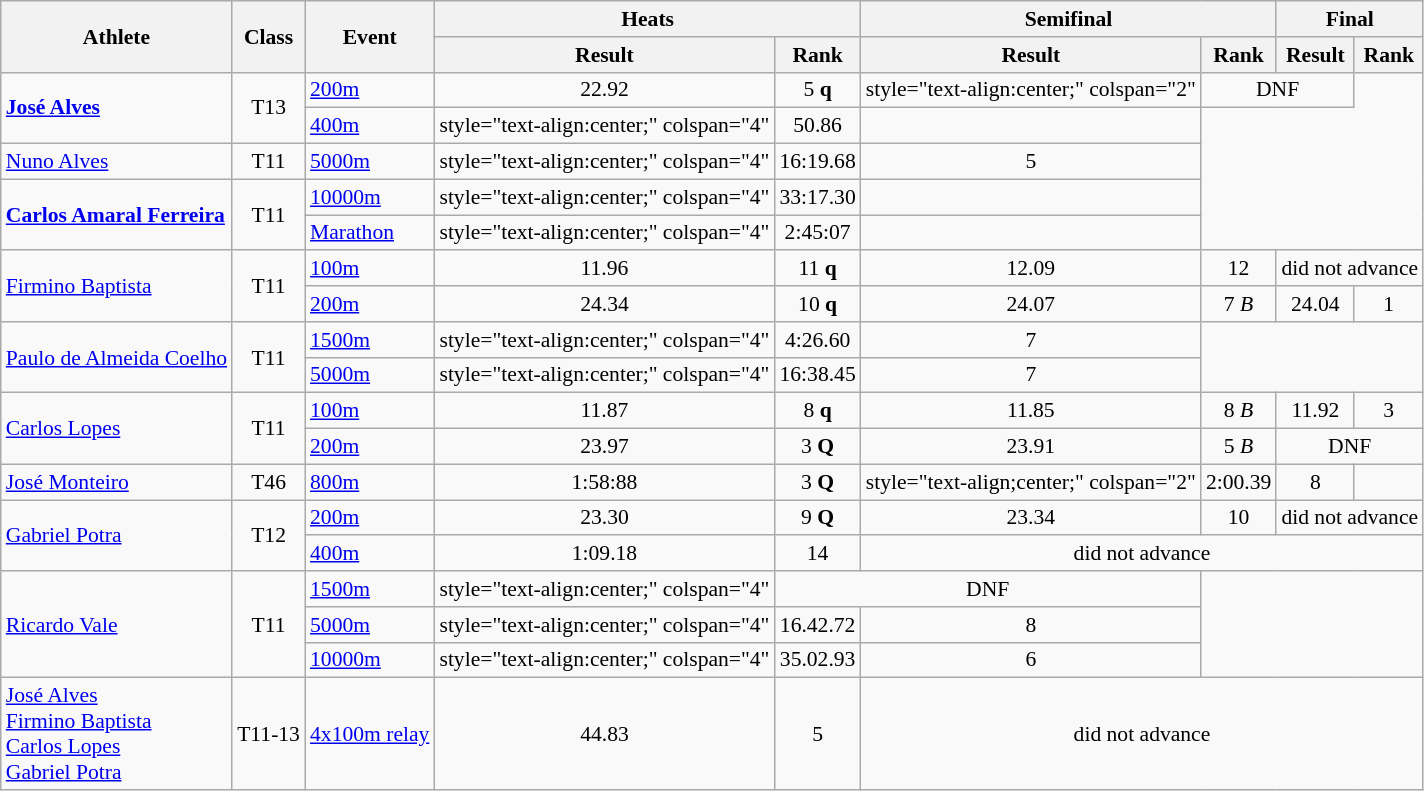<table class=wikitable style="font-size:90%">
<tr>
<th rowspan="2">Athlete</th>
<th rowspan="2">Class</th>
<th rowspan="2">Event</th>
<th colspan="2">Heats</th>
<th colspan="2">Semifinal</th>
<th colspan="3">Final</th>
</tr>
<tr>
<th>Result</th>
<th>Rank</th>
<th>Result</th>
<th>Rank</th>
<th>Result</th>
<th>Rank</th>
</tr>
<tr>
<td rowspan="2"><strong><a href='#'>José Alves</a></strong></td>
<td rowspan="2" style="text-align:center;">T13</td>
<td><a href='#'>200m</a></td>
<td style="text-align:center;">22.92</td>
<td style="text-align:center;">5 <strong>q</strong></td>
<td>style="text-align:center;" colspan="2" </td>
<td style="text-align:center;" colspan="2">DNF</td>
</tr>
<tr>
<td><a href='#'>400m</a></td>
<td>style="text-align:center;" colspan="4" </td>
<td style="text-align:center;">50.86</td>
<td style="text-align:center;"></td>
</tr>
<tr>
<td><a href='#'>Nuno Alves</a></td>
<td style="text-align:center;">T11</td>
<td><a href='#'>5000m</a></td>
<td>style="text-align:center;" colspan="4" </td>
<td style="text-align:center;">16:19.68</td>
<td style="text-align:center;">5</td>
</tr>
<tr>
<td rowspan="2"><strong><a href='#'>Carlos Amaral Ferreira</a></strong></td>
<td rowspan="2" style="text-align:center;">T11</td>
<td><a href='#'>10000m</a></td>
<td>style="text-align:center;" colspan="4" </td>
<td style="text-align:center;">33:17.30</td>
<td style="text-align:center;"></td>
</tr>
<tr>
<td><a href='#'>Marathon</a></td>
<td>style="text-align:center;" colspan="4" </td>
<td style="text-align:center;">2:45:07</td>
<td style="text-align:center;"></td>
</tr>
<tr>
<td rowspan="2"><a href='#'>Firmino Baptista</a></td>
<td rowspan="2" style="text-align:center;">T11</td>
<td><a href='#'>100m</a></td>
<td style="text-align:center;">11.96</td>
<td style="text-align:center;">11 <strong>q</strong></td>
<td style="text-align:center;">12.09</td>
<td style="text-align:center;">12</td>
<td style="text-align:center;" colspan="2">did not advance</td>
</tr>
<tr>
<td><a href='#'>200m</a></td>
<td style="text-align:center;">24.34</td>
<td style="text-align:center;">10 <strong>q</strong></td>
<td style="text-align:center;">24.07</td>
<td style="text-align:center;">7 <em>B</em></td>
<td style="text-align:center;">24.04</td>
<td style="text-align:center;">1</td>
</tr>
<tr>
<td rowspan="2"><a href='#'>Paulo de Almeida Coelho</a></td>
<td rowspan="2" style="text-align:center;">T11</td>
<td><a href='#'>1500m</a></td>
<td>style="text-align:center;" colspan="4" </td>
<td style="text-align:center;">4:26.60</td>
<td style="text-align:center;">7</td>
</tr>
<tr>
<td><a href='#'>5000m</a></td>
<td>style="text-align:center;" colspan="4" </td>
<td style="text-align:center;">16:38.45</td>
<td style="text-align:center;">7</td>
</tr>
<tr>
<td rowspan="2"><a href='#'>Carlos Lopes</a></td>
<td rowspan="2" style="text-align:center;">T11</td>
<td><a href='#'>100m</a></td>
<td style="text-align:center;">11.87</td>
<td style="text-align:center;">8 <strong>q</strong></td>
<td style="text-align:center;">11.85</td>
<td style="text-align:center;">8 <em>B</em></td>
<td style="text-align:center;">11.92</td>
<td style="text-align:center;">3</td>
</tr>
<tr>
<td><a href='#'>200m</a></td>
<td style="text-align:center;">23.97</td>
<td style="text-align:center;">3 <strong>Q</strong></td>
<td style="text-align:center;">23.91</td>
<td style="text-align:center;">5 <em>B</em></td>
<td style="text-align:center;" colspan="2">DNF</td>
</tr>
<tr>
<td><a href='#'>José Monteiro</a></td>
<td style="text-align:center;">T46</td>
<td><a href='#'>800m</a></td>
<td style="text-align:center;">1:58:88</td>
<td style="text-align:center;">3 <strong>Q</strong></td>
<td>style="text-align;center;" colspan="2" </td>
<td style="text-align:center;">2:00.39</td>
<td style="text-align:center;">8</td>
</tr>
<tr>
<td rowspan="2"><a href='#'>Gabriel Potra</a></td>
<td rowspan="2" style="text-align:center;">T12</td>
<td><a href='#'>200m</a></td>
<td style="text-align:center;">23.30</td>
<td style="text-align:center;">9 <strong>Q</strong></td>
<td style="text-align:center;">23.34</td>
<td style="text-align:center;">10</td>
<td style="text-align:center;" colspan="2">did not advance</td>
</tr>
<tr>
<td><a href='#'>400m</a></td>
<td style="text-align:center;">1:09.18</td>
<td style="text-align:center;">14</td>
<td style="text-align:center;" colspan="4">did not advance</td>
</tr>
<tr>
<td rowspan="3"><a href='#'>Ricardo Vale</a></td>
<td rowspan="3" style="text-align:center;">T11</td>
<td><a href='#'>1500m</a></td>
<td>style="text-align:center;" colspan="4" </td>
<td style="text-align:center;" colspan="2">DNF</td>
</tr>
<tr>
<td><a href='#'>5000m</a></td>
<td>style="text-align:center;" colspan="4" </td>
<td style="text-align:center;">16.42.72</td>
<td style="text-align:center;">8</td>
</tr>
<tr>
<td><a href='#'>10000m</a></td>
<td>style="text-align:center;" colspan="4" </td>
<td style="text-align:center;">35.02.93</td>
<td style="text-align:center;">6</td>
</tr>
<tr>
<td><a href='#'>José Alves</a><br> <a href='#'>Firmino Baptista</a><br> <a href='#'>Carlos Lopes</a><br> <a href='#'>Gabriel Potra</a></td>
<td style="text-align:center;">T11-13</td>
<td><a href='#'>4x100m relay</a></td>
<td style="text-align:center;">44.83</td>
<td style="text-align:center;">5</td>
<td style="text-align:center;" colspan="4">did not advance</td>
</tr>
</table>
